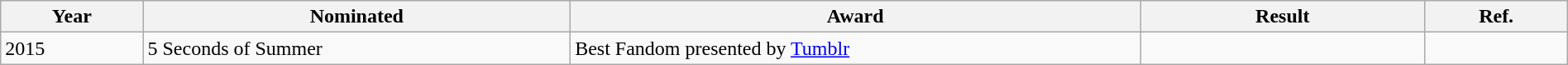<table class="wikitable" style="width:100%;">
<tr>
<th width=5%>Year</th>
<th style="width:15%;">Nominated</th>
<th style="width:20%;">Award</th>
<th style="width:10%;">Result</th>
<th style="width:5%;">Ref.</th>
</tr>
<tr>
<td>2015</td>
<td>5 Seconds of Summer</td>
<td>Best Fandom presented by <a href='#'>Tumblr</a></td>
<td></td>
<td></td>
</tr>
</table>
